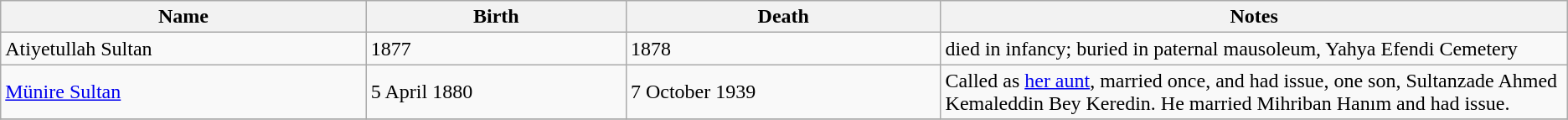<table class="wikitable">
<tr>
<th>Name</th>
<th>Birth</th>
<th>Death</th>
<th style="width:40%;">Notes</th>
</tr>
<tr>
<td>Atiyetullah Sultan</td>
<td>1877</td>
<td>1878</td>
<td>died in infancy; buried in paternal mausoleum, Yahya Efendi Cemetery</td>
</tr>
<tr>
<td><a href='#'>Münire Sultan</a></td>
<td>5 April 1880</td>
<td>7 October 1939</td>
<td>Called as <a href='#'>her aunt</a>, married once, and had issue, one son, Sultanzade Ahmed Kemaleddin Bey Keredin. He married Mihriban Hanım and had issue.</td>
</tr>
<tr>
</tr>
</table>
